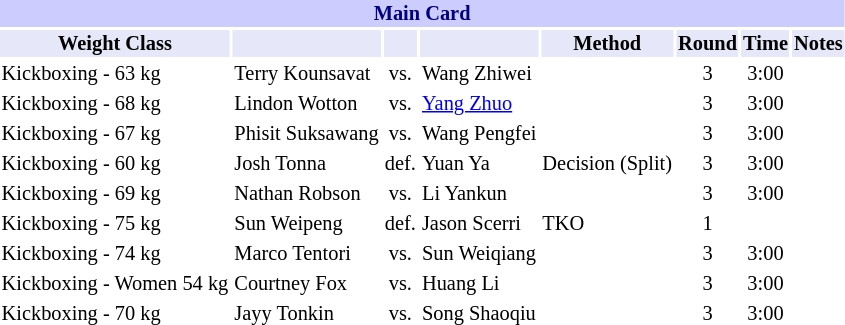<table class="toccolours" style="font-size: 85%;">
<tr>
<th colspan="8" style="background-color: #ccf; color: #000080; text-align: center;"><strong>Main Card</strong></th>
</tr>
<tr>
<th colspan="1" style="background-color: #E6E8FA; color: #000000; text-align: center;">Weight Class</th>
<th colspan="1" style="background-color: #E6E8FA; color: #000000; text-align: center;"></th>
<th colspan="1" style="background-color: #E6E8FA; color: #000000; text-align: center;"></th>
<th colspan="1" style="background-color: #E6E8FA; color: #000000; text-align: center;"></th>
<th colspan="1" style="background-color: #E6E8FA; color: #000000; text-align: center;">Method</th>
<th colspan="1" style="background-color: #E6E8FA; color: #000000; text-align: center;">Round</th>
<th colspan="1" style="background-color: #E6E8FA; color: #000000; text-align: center;">Time</th>
<th colspan="1" style="background-color: #E6E8FA; color: #000000; text-align: center;">Notes</th>
</tr>
<tr>
<td>Kickboxing - 63 kg</td>
<td> Terry Kounsavat</td>
<td align=center>vs.</td>
<td> Wang Zhiwei</td>
<td></td>
<td align=center>3</td>
<td align=center>3:00</td>
<td></td>
</tr>
<tr>
<td>Kickboxing - 68 kg</td>
<td> Lindon Wotton</td>
<td align=center>vs.</td>
<td> <a href='#'>Yang Zhuo</a></td>
<td></td>
<td align=center>3</td>
<td align=center>3:00</td>
<td></td>
</tr>
<tr>
<td>Kickboxing - 67 kg</td>
<td> Phisit Suksawang</td>
<td align=center>vs.</td>
<td> Wang Pengfei</td>
<td></td>
<td align=center>3</td>
<td align=center>3:00</td>
<td></td>
</tr>
<tr>
<td>Kickboxing - 60 kg</td>
<td> Josh Tonna</td>
<td align=center>def.</td>
<td> Yuan Ya</td>
<td>Decision (Split)</td>
<td align=center>3</td>
<td align=center>3:00</td>
<td></td>
</tr>
<tr>
<td>Kickboxing - 69 kg</td>
<td> Nathan Robson</td>
<td align=center>vs.</td>
<td> Li Yankun</td>
<td></td>
<td align=center>3</td>
<td align=center>3:00</td>
<td></td>
</tr>
<tr>
<td>Kickboxing - 75 kg</td>
<td> Sun Weipeng</td>
<td align=center>def.</td>
<td> Jason Scerri</td>
<td>TKO</td>
<td align=center>1</td>
<td align=center></td>
<td></td>
</tr>
<tr>
<td>Kickboxing - 74 kg</td>
<td> Marco Tentori</td>
<td align=center>vs.</td>
<td> Sun Weiqiang</td>
<td></td>
<td align=center>3</td>
<td align=center>3:00</td>
<td></td>
</tr>
<tr>
<td>Kickboxing - Women 54 kg</td>
<td> Courtney Fox</td>
<td align=center>vs.</td>
<td> Huang Li</td>
<td></td>
<td align=center>3</td>
<td align=center>3:00</td>
<td></td>
</tr>
<tr>
<td>Kickboxing - 70 kg</td>
<td> Jayy Tonkin</td>
<td align=center>vs.</td>
<td> Song Shaoqiu</td>
<td></td>
<td align=center>3</td>
<td align=center>3:00</td>
<td></td>
</tr>
<tr>
</tr>
</table>
